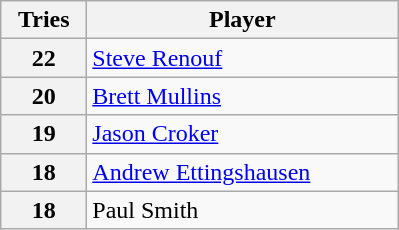<table class="wikitable" style="text-align:left;">
<tr>
<th width=50>Tries</th>
<th width=200>Player</th>
</tr>
<tr>
<th>22</th>
<td> <a href='#'>Steve Renouf</a></td>
</tr>
<tr>
<th>20</th>
<td> <a href='#'>Brett Mullins</a></td>
</tr>
<tr>
<th>19</th>
<td> <a href='#'>Jason Croker</a></td>
</tr>
<tr>
<th>18</th>
<td> <a href='#'>Andrew Ettingshausen</a></td>
</tr>
<tr>
<th>18</th>
<td> Paul Smith</td>
</tr>
</table>
